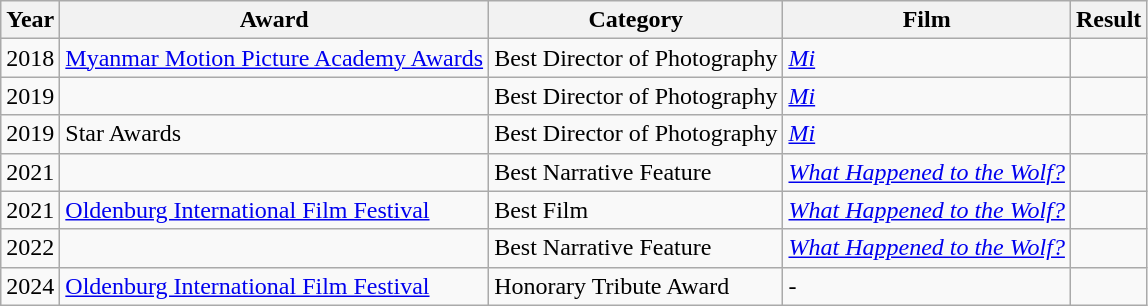<table class="wikitable">
<tr>
<th>Year</th>
<th>Award</th>
<th>Category</th>
<th>Film</th>
<th>Result</th>
</tr>
<tr>
<td>2018</td>
<td><a href='#'>Myanmar Motion Picture Academy Awards</a></td>
<td>Best Director of Photography</td>
<td><em><a href='#'>Mi</a></em></td>
<td></td>
</tr>
<tr>
<td>2019</td>
<td></td>
<td>Best Director of Photography</td>
<td><em><a href='#'>Mi</a></em></td>
<td></td>
</tr>
<tr>
<td>2019</td>
<td>Star Awards</td>
<td>Best Director of Photography</td>
<td><em><a href='#'>Mi</a></em></td>
<td></td>
</tr>
<tr>
<td>2021</td>
<td></td>
<td>Best Narrative Feature</td>
<td><em><a href='#'>What Happened to the Wolf?</a></em></td>
<td></td>
</tr>
<tr>
<td>2021</td>
<td><a href='#'>Oldenburg International Film Festival</a></td>
<td>Best Film</td>
<td><em><a href='#'>What Happened to the Wolf?</a></em></td>
<td></td>
</tr>
<tr>
<td>2022</td>
<td></td>
<td>Best Narrative Feature</td>
<td><em><a href='#'>What Happened to the Wolf?</a></em></td>
<td></td>
</tr>
<tr>
<td>2024</td>
<td><a href='#'>Oldenburg International Film Festival</a></td>
<td>Honorary Tribute Award</td>
<td>-</td>
<td></td>
</tr>
</table>
